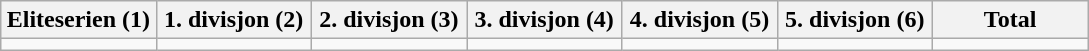<table class="wikitable">
<tr>
<th width="14.2%">Eliteserien (1)</th>
<th width="14.2%">1. divisjon (2)</th>
<th width="14.2%">2. divisjon (3)</th>
<th width="14.2%">3. divisjon (4)</th>
<th width="14.2%">4. divisjon (5)</th>
<th width="14.2%">5. divisjon (6)</th>
<th width="14.2%">Total</th>
</tr>
<tr>
<td></td>
<td></td>
<td></td>
<td></td>
<td></td>
<td></td>
<td></td>
</tr>
</table>
